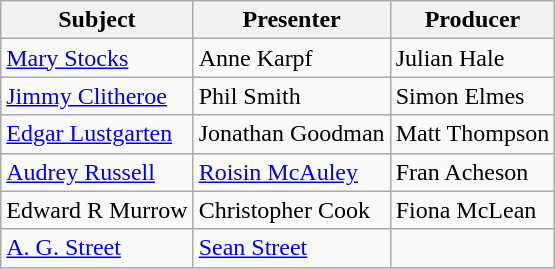<table class="wikitable">
<tr>
<th>Subject</th>
<th>Presenter</th>
<th>Producer</th>
</tr>
<tr>
<td><a href='#'>Mary Stocks</a></td>
<td>Anne Karpf</td>
<td>Julian Hale</td>
</tr>
<tr>
<td><a href='#'>Jimmy Clitheroe</a></td>
<td>Phil Smith</td>
<td>Simon Elmes</td>
</tr>
<tr>
<td><a href='#'>Edgar Lustgarten</a></td>
<td>Jonathan Goodman</td>
<td>Matt Thompson</td>
</tr>
<tr>
<td><a href='#'>Audrey Russell</a></td>
<td><a href='#'>Roisin McAuley</a></td>
<td>Fran Acheson</td>
</tr>
<tr>
<td>Edward R Murrow</td>
<td>Christopher Cook</td>
<td>Fiona McLean</td>
</tr>
<tr>
<td><a href='#'>A. G. Street</a></td>
<td><a href='#'>Sean Street</a></td>
<td></td>
</tr>
</table>
